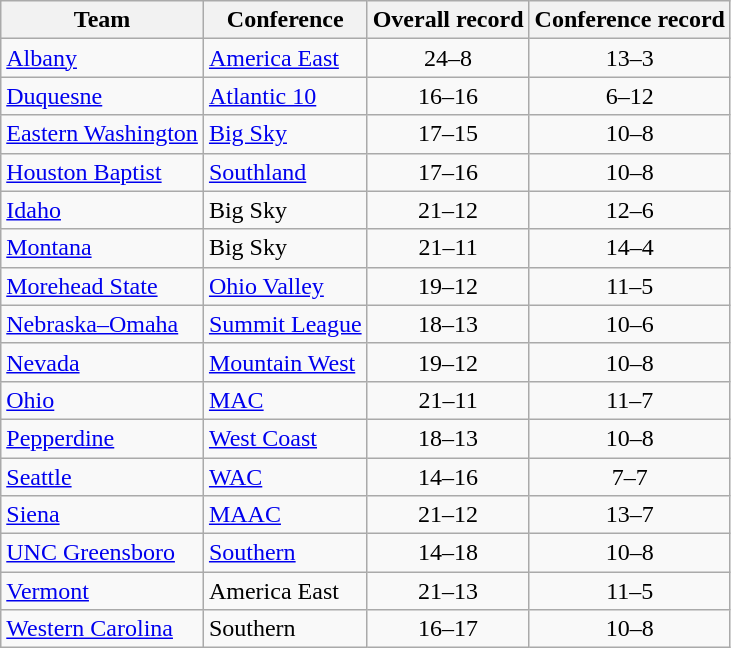<table class="wikitable sortable" style="text-align:center">
<tr>
<th>Team</th>
<th>Conference</th>
<th>Overall record</th>
<th>Conference record</th>
</tr>
<tr>
<td align=left><a href='#'>Albany</a></td>
<td align=left><a href='#'>America East</a></td>
<td>24–8</td>
<td>13–3</td>
</tr>
<tr>
<td align=left><a href='#'>Duquesne</a></td>
<td align=left><a href='#'>Atlantic 10</a></td>
<td>16–16</td>
<td>6–12</td>
</tr>
<tr>
<td align=left><a href='#'>Eastern Washington</a></td>
<td align=left><a href='#'>Big Sky</a></td>
<td>17–15</td>
<td>10–8</td>
</tr>
<tr>
<td align=left><a href='#'>Houston Baptist</a></td>
<td align=left><a href='#'>Southland</a></td>
<td>17–16</td>
<td>10–8</td>
</tr>
<tr>
<td align=left><a href='#'>Idaho</a></td>
<td align=left>Big Sky</td>
<td>21–12</td>
<td>12–6</td>
</tr>
<tr>
<td align=left><a href='#'>Montana</a></td>
<td align=left>Big Sky</td>
<td>21–11</td>
<td>14–4</td>
</tr>
<tr>
<td align=left><a href='#'>Morehead State</a></td>
<td align=left><a href='#'>Ohio Valley</a></td>
<td>19–12</td>
<td>11–5</td>
</tr>
<tr>
<td align=left><a href='#'>Nebraska–Omaha</a></td>
<td align=left><a href='#'>Summit League</a></td>
<td>18–13</td>
<td>10–6</td>
</tr>
<tr>
<td align=left><a href='#'>Nevada</a></td>
<td align=left><a href='#'>Mountain West</a></td>
<td>19–12</td>
<td>10–8</td>
</tr>
<tr>
<td align=left><a href='#'>Ohio</a></td>
<td align=left><a href='#'>MAC</a></td>
<td>21–11</td>
<td>11–7</td>
</tr>
<tr>
<td align=left><a href='#'>Pepperdine</a></td>
<td align=left><a href='#'>West Coast</a></td>
<td>18–13</td>
<td>10–8</td>
</tr>
<tr>
<td align=left><a href='#'>Seattle</a></td>
<td align=left><a href='#'>WAC</a></td>
<td>14–16</td>
<td>7–7</td>
</tr>
<tr>
<td align=left><a href='#'>Siena</a></td>
<td align=left><a href='#'>MAAC</a></td>
<td>21–12</td>
<td>13–7</td>
</tr>
<tr>
<td align=left><a href='#'>UNC Greensboro</a></td>
<td align=left><a href='#'>Southern</a></td>
<td>14–18</td>
<td>10–8</td>
</tr>
<tr>
<td align=left><a href='#'>Vermont</a></td>
<td align=left>America East</td>
<td>21–13</td>
<td>11–5</td>
</tr>
<tr>
<td align=left><a href='#'>Western Carolina</a></td>
<td align=left>Southern</td>
<td>16–17</td>
<td>10–8</td>
</tr>
</table>
